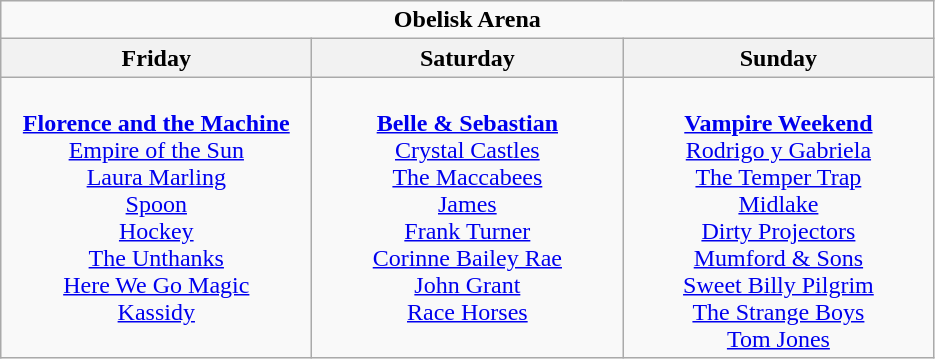<table class="wikitable">
<tr>
<td colspan="3" align="center"><strong>Obelisk Arena</strong></td>
</tr>
<tr>
<th>Friday</th>
<th>Saturday</th>
<th>Sunday</th>
</tr>
<tr>
<td valign="top" align="center" width=200><br><strong><a href='#'>Florence and the Machine</a></strong>
<br><a href='#'>Empire of the Sun</a>
<br><a href='#'>Laura Marling</a>
<br><a href='#'>Spoon</a>
<br><a href='#'>Hockey</a>
<br><a href='#'>The Unthanks</a>
<br><a href='#'>Here We Go Magic</a>
<br><a href='#'>Kassidy</a></td>
<td valign="top" align="center" width=200><br><strong><a href='#'>Belle & Sebastian</a></strong>
<br><a href='#'>Crystal Castles</a>
<br><a href='#'>The Maccabees</a>
<br><a href='#'>James</a>
<br><a href='#'>Frank Turner</a>
<br><a href='#'>Corinne Bailey Rae</a>
<br><a href='#'>John Grant</a>
<br><a href='#'>Race Horses</a></td>
<td valign="top" align="center" width=200><br><strong><a href='#'>Vampire Weekend</a></strong>
<br><a href='#'>Rodrigo y Gabriela</a>
<br><a href='#'>The Temper Trap</a>
<br><a href='#'>Midlake</a>
<br><a href='#'>Dirty Projectors</a>
<br><a href='#'>Mumford & Sons</a>
<br><a href='#'>Sweet Billy Pilgrim</a>
<br><a href='#'>The Strange Boys</a>
<br><a href='#'>Tom Jones</a></td>
</tr>
</table>
